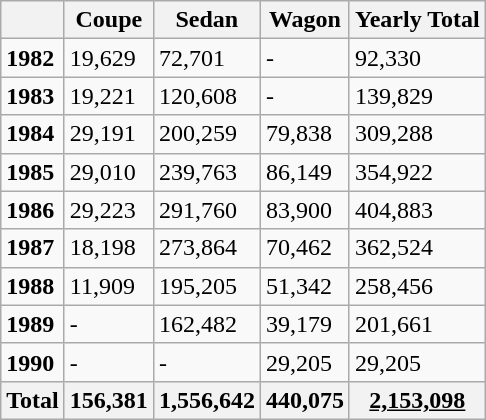<table class="wikitable">
<tr>
<th></th>
<th>Coupe</th>
<th>Sedan</th>
<th>Wagon</th>
<th>Yearly Total</th>
</tr>
<tr>
<td><strong>1982</strong></td>
<td>19,629</td>
<td>72,701</td>
<td>-</td>
<td>92,330</td>
</tr>
<tr>
<td><strong>1983</strong></td>
<td>19,221</td>
<td>120,608</td>
<td>-</td>
<td>139,829</td>
</tr>
<tr>
<td><strong>1984</strong></td>
<td>29,191</td>
<td>200,259</td>
<td>79,838</td>
<td>309,288</td>
</tr>
<tr>
<td><strong>1985</strong></td>
<td>29,010</td>
<td>239,763</td>
<td>86,149</td>
<td>354,922</td>
</tr>
<tr>
<td><strong>1986</strong></td>
<td>29,223</td>
<td>291,760</td>
<td>83,900</td>
<td>404,883</td>
</tr>
<tr>
<td><strong>1987</strong></td>
<td>18,198</td>
<td>273,864</td>
<td>70,462</td>
<td>362,524</td>
</tr>
<tr>
<td><strong>1988</strong></td>
<td>11,909</td>
<td>195,205</td>
<td>51,342</td>
<td>258,456</td>
</tr>
<tr>
<td><strong>1989</strong></td>
<td>-</td>
<td>162,482</td>
<td>39,179</td>
<td>201,661</td>
</tr>
<tr>
<td><strong>1990</strong></td>
<td>-</td>
<td>-</td>
<td>29,205</td>
<td>29,205</td>
</tr>
<tr>
<th><strong>Total</strong></th>
<th>156,381</th>
<th>1,556,642</th>
<th>440,075</th>
<th><u>2,153,098</u></th>
</tr>
</table>
